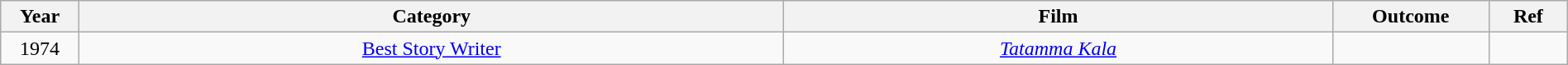<table class="wikitable sortable" style="width:100%;">
<tr>
<th width="5%">Year</th>
<th style="width:45%;">Category</th>
<th style="width:35%;">Film</th>
<th style="width:10%;">Outcome</th>
<th style="width:5%;">Ref</th>
</tr>
<tr>
<td style="text-align:center;">1974</td>
<td style="text-align:center;"><a href='#'>Best Story Writer</a></td>
<td style="text-align:center;"><em><a href='#'>Tatamma Kala</a></em></td>
<td></td>
<td></td>
</tr>
</table>
